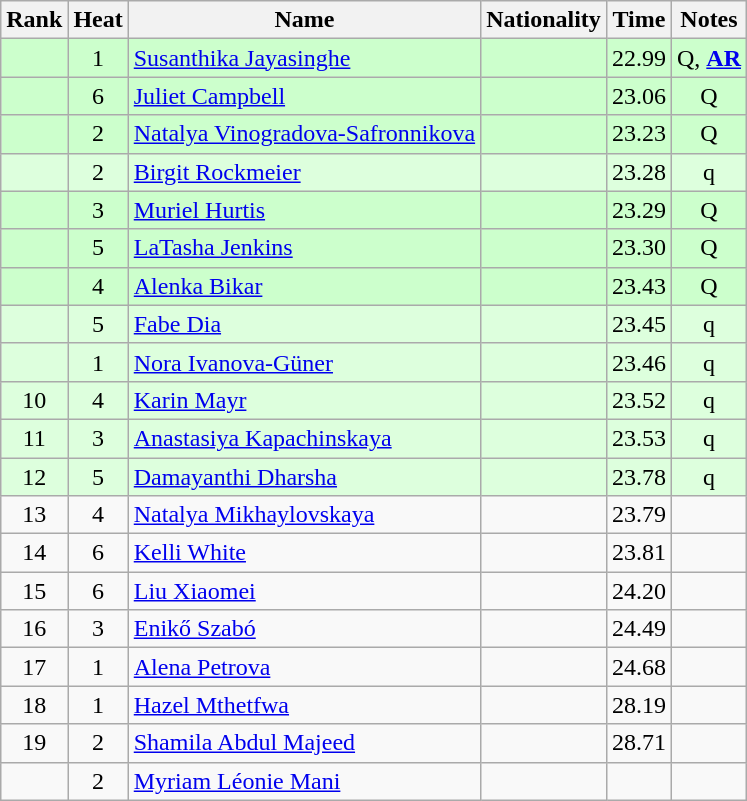<table class="wikitable sortable" style="text-align:center">
<tr>
<th>Rank</th>
<th>Heat</th>
<th>Name</th>
<th>Nationality</th>
<th>Time</th>
<th>Notes</th>
</tr>
<tr bgcolor=ccffcc>
<td></td>
<td>1</td>
<td align="left"><a href='#'>Susanthika Jayasinghe</a></td>
<td align=left></td>
<td>22.99</td>
<td>Q, <strong><a href='#'>AR</a></strong></td>
</tr>
<tr bgcolor=ccffcc>
<td></td>
<td>6</td>
<td align="left"><a href='#'>Juliet Campbell</a></td>
<td align=left></td>
<td>23.06</td>
<td>Q</td>
</tr>
<tr bgcolor=ccffcc>
<td></td>
<td>2</td>
<td align="left"><a href='#'>Natalya Vinogradova-Safronnikova</a></td>
<td align=left></td>
<td>23.23</td>
<td>Q</td>
</tr>
<tr bgcolor=ddffdd>
<td></td>
<td>2</td>
<td align="left"><a href='#'>Birgit Rockmeier</a></td>
<td align=left></td>
<td>23.28</td>
<td>q</td>
</tr>
<tr bgcolor=ccffcc>
<td></td>
<td>3</td>
<td align="left"><a href='#'>Muriel Hurtis</a></td>
<td align=left></td>
<td>23.29</td>
<td>Q</td>
</tr>
<tr bgcolor=ccffcc>
<td></td>
<td>5</td>
<td align="left"><a href='#'>LaTasha Jenkins</a></td>
<td align=left></td>
<td>23.30</td>
<td>Q</td>
</tr>
<tr bgcolor=ccffcc>
<td></td>
<td>4</td>
<td align="left"><a href='#'>Alenka Bikar</a></td>
<td align=left></td>
<td>23.43</td>
<td>Q</td>
</tr>
<tr bgcolor=ddffdd>
<td></td>
<td>5</td>
<td align="left"><a href='#'>Fabe Dia</a></td>
<td align=left></td>
<td>23.45</td>
<td>q</td>
</tr>
<tr bgcolor=ddffdd>
<td></td>
<td>1</td>
<td align="left"><a href='#'>Nora Ivanova-Güner</a></td>
<td align=left></td>
<td>23.46</td>
<td>q</td>
</tr>
<tr bgcolor=ddffdd>
<td>10</td>
<td>4</td>
<td align="left"><a href='#'>Karin Mayr</a></td>
<td align=left></td>
<td>23.52</td>
<td>q</td>
</tr>
<tr bgcolor=ddffdd>
<td>11</td>
<td>3</td>
<td align="left"><a href='#'>Anastasiya Kapachinskaya</a></td>
<td align=left></td>
<td>23.53</td>
<td>q</td>
</tr>
<tr bgcolor=ddffdd>
<td>12</td>
<td>5</td>
<td align="left"><a href='#'>Damayanthi Dharsha</a></td>
<td align=left></td>
<td>23.78</td>
<td>q</td>
</tr>
<tr>
<td>13</td>
<td>4</td>
<td align="left"><a href='#'>Natalya Mikhaylovskaya</a></td>
<td align=left></td>
<td>23.79</td>
<td></td>
</tr>
<tr>
<td>14</td>
<td>6</td>
<td align="left"><a href='#'>Kelli White</a></td>
<td align=left></td>
<td>23.81</td>
<td></td>
</tr>
<tr>
<td>15</td>
<td>6</td>
<td align="left"><a href='#'>Liu Xiaomei</a></td>
<td align=left></td>
<td>24.20</td>
<td></td>
</tr>
<tr>
<td>16</td>
<td>3</td>
<td align="left"><a href='#'>Enikő Szabó</a></td>
<td align=left></td>
<td>24.49</td>
<td></td>
</tr>
<tr>
<td>17</td>
<td>1</td>
<td align="left"><a href='#'>Alena Petrova</a></td>
<td align=left></td>
<td>24.68</td>
<td></td>
</tr>
<tr>
<td>18</td>
<td>1</td>
<td align="left"><a href='#'>Hazel Mthetfwa</a></td>
<td align=left></td>
<td>28.19</td>
<td></td>
</tr>
<tr>
<td>19</td>
<td>2</td>
<td align="left"><a href='#'>Shamila Abdul Majeed</a></td>
<td align=left></td>
<td>28.71</td>
<td></td>
</tr>
<tr>
<td></td>
<td>2</td>
<td align="left"><a href='#'>Myriam Léonie Mani</a></td>
<td align=left></td>
<td></td>
<td></td>
</tr>
</table>
